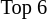<table class="toccolours" style="font-size: 85%; white-space: nowrap">
<tr>
<td></td>
<td>Top 6</td>
</tr>
</table>
